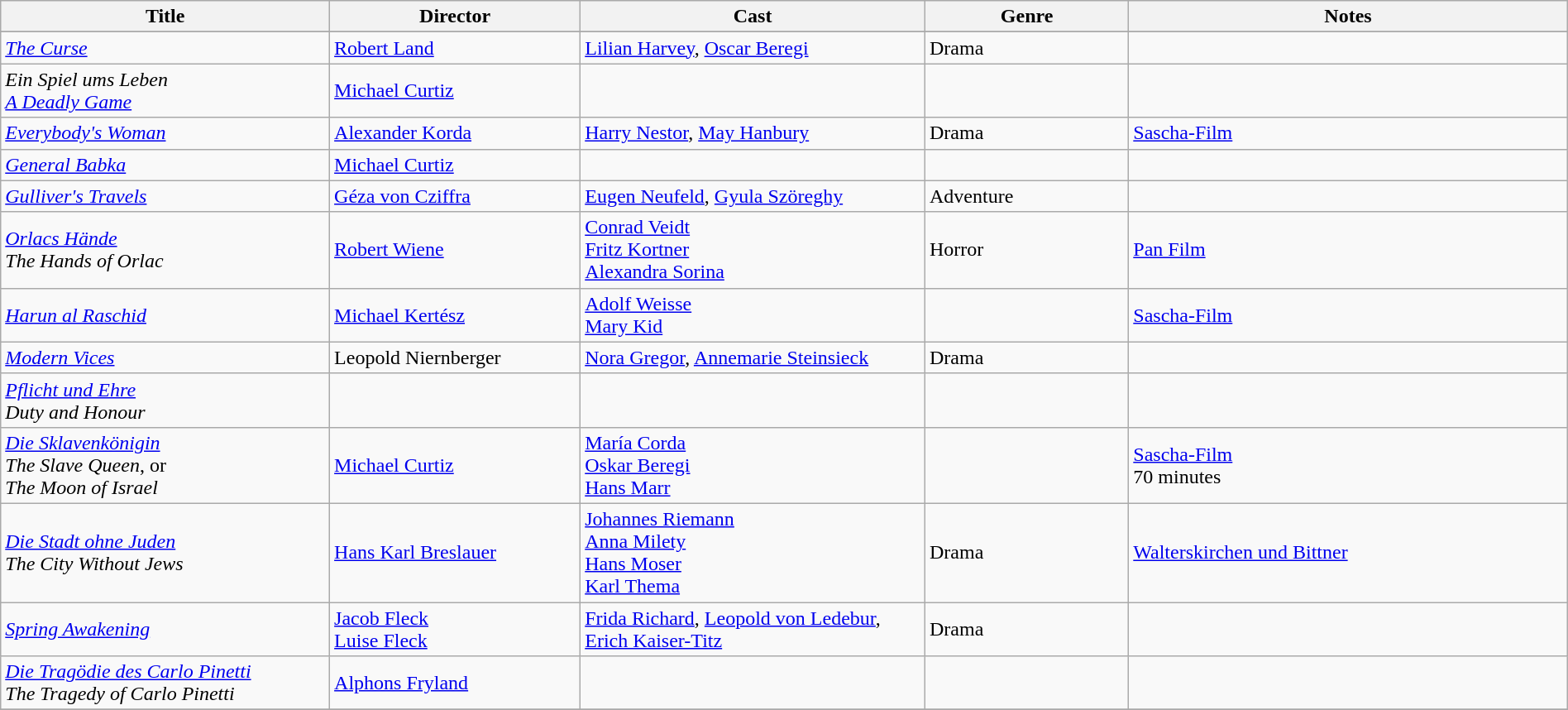<table class="wikitable" width= "100%">
<tr>
<th width=21%>Title</th>
<th width=16%>Director</th>
<th width=22%>Cast</th>
<th width=13%>Genre</th>
<th width=28%>Notes</th>
</tr>
<tr>
</tr>
<tr>
<td><em><a href='#'>The Curse</a></em></td>
<td><a href='#'>Robert Land</a></td>
<td><a href='#'>Lilian Harvey</a>, <a href='#'>Oscar Beregi</a></td>
<td>Drama</td>
<td></td>
</tr>
<tr>
<td><em>Ein Spiel ums Leben</em><br><em><a href='#'>A Deadly Game</a></em></td>
<td><a href='#'>Michael Curtiz</a></td>
<td></td>
<td></td>
</tr>
<tr>
<td><em><a href='#'>Everybody's Woman</a></em></td>
<td><a href='#'>Alexander Korda</a></td>
<td><a href='#'>Harry Nestor</a>, <a href='#'>May Hanbury</a></td>
<td>Drama</td>
<td><a href='#'>Sascha-Film</a></td>
</tr>
<tr>
<td><em><a href='#'>General Babka</a></em></td>
<td><a href='#'>Michael Curtiz</a></td>
<td></td>
<td></td>
</tr>
<tr>
<td><em><a href='#'>Gulliver's Travels</a></em></td>
<td><a href='#'>Géza von Cziffra</a></td>
<td><a href='#'>Eugen Neufeld</a>, <a href='#'>Gyula Szöreghy</a></td>
<td>Adventure</td>
<td></td>
</tr>
<tr>
<td><em><a href='#'>Orlacs Hände</a></em><br><em>The Hands of Orlac</em></td>
<td><a href='#'>Robert Wiene</a></td>
<td><a href='#'>Conrad Veidt</a><br><a href='#'>Fritz Kortner</a><br><a href='#'>Alexandra Sorina</a></td>
<td>Horror</td>
<td><a href='#'>Pan Film</a></td>
</tr>
<tr>
<td><em><a href='#'>Harun al Raschid</a></em></td>
<td><a href='#'>Michael Kertész</a></td>
<td><a href='#'>Adolf Weisse</a><br><a href='#'>Mary Kid</a></td>
<td></td>
<td><a href='#'>Sascha-Film</a></td>
</tr>
<tr>
<td><em><a href='#'>Modern Vices</a></em></td>
<td>Leopold Niernberger</td>
<td><a href='#'>Nora Gregor</a>, <a href='#'>Annemarie Steinsieck</a></td>
<td>Drama</td>
<td></td>
</tr>
<tr>
<td><em><a href='#'>Pflicht und Ehre</a></em><br><em>Duty and Honour</em></td>
<td></td>
<td></td>
<td></td>
<td></td>
</tr>
<tr>
<td><em><a href='#'>Die Sklavenkönigin</a></em><br><em>The Slave Queen</em>, or<br><em>The Moon of Israel</em></td>
<td><a href='#'>Michael Curtiz</a></td>
<td><a href='#'>María Corda</a><br><a href='#'>Oskar Beregi</a><br><a href='#'>Hans Marr</a></td>
<td></td>
<td><a href='#'>Sascha-Film</a><br>70 minutes</td>
</tr>
<tr>
<td><em><a href='#'>Die Stadt ohne Juden</a></em><br><em>The City Without Jews</em></td>
<td><a href='#'>Hans Karl Breslauer</a></td>
<td><a href='#'>Johannes Riemann</a><br><a href='#'>Anna Milety</a><br><a href='#'>Hans Moser</a><br><a href='#'>Karl Thema</a></td>
<td>Drama</td>
<td><a href='#'>Walterskirchen und Bittner</a></td>
</tr>
<tr>
<td><em><a href='#'>Spring Awakening</a></em></td>
<td><a href='#'>Jacob Fleck</a> <br><a href='#'>Luise Fleck</a></td>
<td><a href='#'>Frida Richard</a>, <a href='#'>Leopold von Ledebur</a>, <a href='#'>Erich Kaiser-Titz</a></td>
<td>Drama</td>
<td></td>
</tr>
<tr>
<td><em><a href='#'>Die Tragödie des Carlo Pinetti</a></em><br><em>The Tragedy of Carlo Pinetti</em></td>
<td><a href='#'>Alphons Fryland</a></td>
<td></td>
<td></td>
<td></td>
</tr>
<tr>
</tr>
</table>
